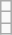<table class="wikitable">
<tr>
<td></td>
</tr>
<tr>
<td></td>
</tr>
<tr>
<td></td>
</tr>
</table>
